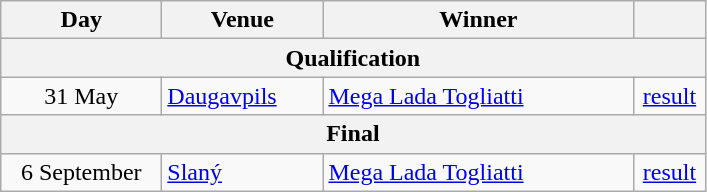<table class=wikitable>
<tr>
<th width=100px>Day</th>
<th width=100px>Venue</th>
<th width=200px>Winner</th>
<th width=40px></th>
</tr>
<tr>
<th colspan=4>Qualification</th>
</tr>
<tr>
<td align=center>31 May</td>
<td> <a href='#'>Daugavpils</a></td>
<td> <a href='#'>Mega Lada Togliatti</a></td>
<td align=center><a href='#'>result</a></td>
</tr>
<tr>
<th colspan=4>Final</th>
</tr>
<tr>
<td align=center>6 September</td>
<td> <a href='#'>Slaný</a></td>
<td> <a href='#'>Mega Lada Togliatti</a></td>
<td align=center><a href='#'>result</a></td>
</tr>
</table>
